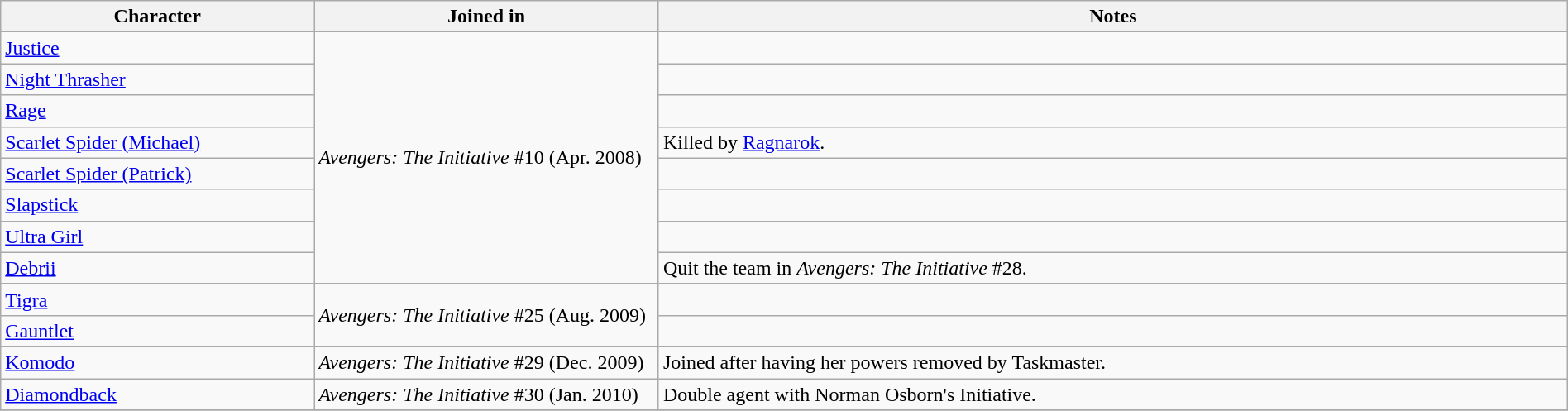<table class="wikitable" width=100%>
<tr>
<th width=20%>Character</th>
<th width=22%>Joined in</th>
<th>Notes</th>
</tr>
<tr>
<td><a href='#'>Justice</a></td>
<td rowspan="8"><em>Avengers: The Initiative</em> #10 (Apr. 2008)</td>
<td></td>
</tr>
<tr>
<td><a href='#'>Night Thrasher</a></td>
<td></td>
</tr>
<tr>
<td><a href='#'>Rage</a></td>
<td></td>
</tr>
<tr>
<td><a href='#'>Scarlet Spider (Michael)</a></td>
<td>Killed by <a href='#'>Ragnarok</a>.</td>
</tr>
<tr>
<td><a href='#'>Scarlet Spider (Patrick)</a></td>
<td></td>
</tr>
<tr>
<td><a href='#'>Slapstick</a></td>
<td></td>
</tr>
<tr>
<td><a href='#'>Ultra Girl</a></td>
<td></td>
</tr>
<tr>
<td><a href='#'>Debrii</a></td>
<td>Quit the team in <em>Avengers: The Initiative</em> #28.</td>
</tr>
<tr>
<td><a href='#'>Tigra</a></td>
<td rowspan="2"><em>Avengers: The Initiative</em> #25 (Aug. 2009)</td>
<td></td>
</tr>
<tr>
<td><a href='#'>Gauntlet</a></td>
<td></td>
</tr>
<tr>
<td><a href='#'>Komodo</a></td>
<td><em>Avengers: The Initiative</em> #29 (Dec. 2009)</td>
<td>Joined after having her powers removed by Taskmaster.</td>
</tr>
<tr>
<td><a href='#'>Diamondback</a></td>
<td><em>Avengers: The Initiative</em> #30 (Jan. 2010)</td>
<td>Double agent with Norman Osborn's Initiative.</td>
</tr>
<tr>
</tr>
</table>
